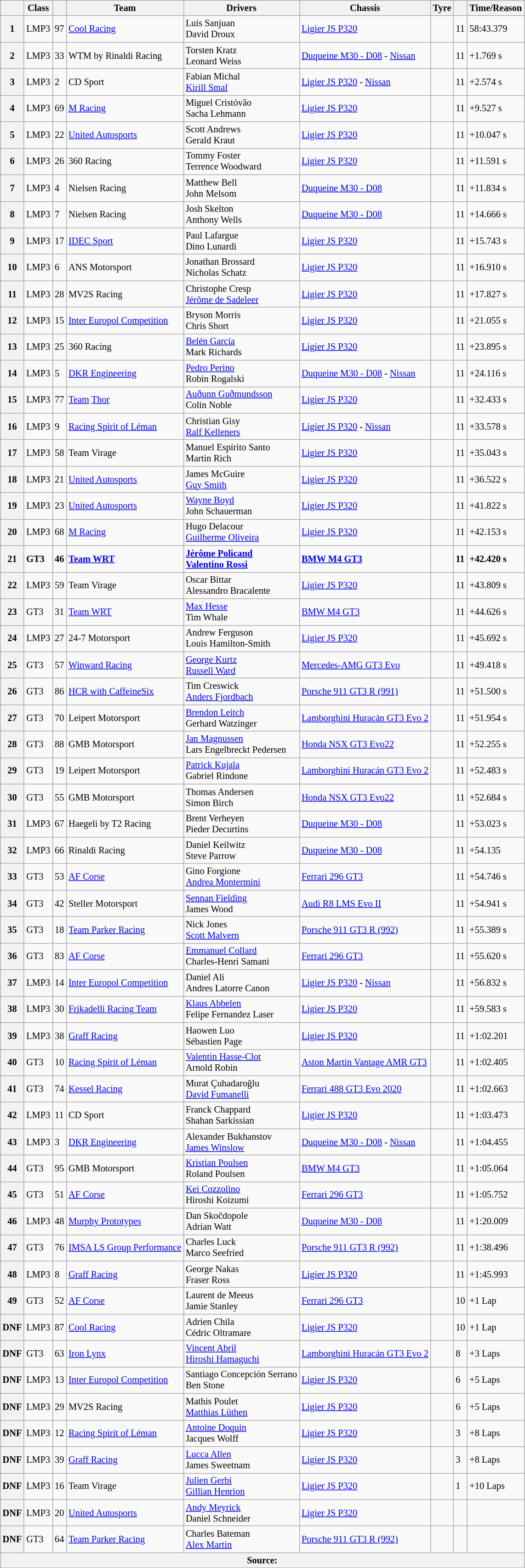<table class="wikitable" style="font-size: 85%;">
<tr>
<th></th>
<th>Class</th>
<th></th>
<th>Team</th>
<th>Drivers</th>
<th scope="col">Chassis</th>
<th>Tyre</th>
<th></th>
<th>Time/Reason</th>
</tr>
<tr>
<th>1</th>
<td>LMP3</td>
<td>97</td>
<td> <a href='#'>Cool Racing</a></td>
<td> Luis Sanjuan<br> David Droux</td>
<td><a href='#'>Ligier JS P320</a></td>
<td></td>
<td>11</td>
<td>58:43.379</td>
</tr>
<tr>
<th>2</th>
<td>LMP3</td>
<td>33</td>
<td> WTM by Rinaldi Racing</td>
<td> Torsten Kratz<br> Leonard Weiss</td>
<td><a href='#'>Duqueine M30 - D08</a> - <a href='#'>Nissan</a></td>
<td></td>
<td>11</td>
<td>+1.769 s</td>
</tr>
<tr>
<th>3</th>
<td>LMP3</td>
<td>2</td>
<td> CD Sport</td>
<td> Fabian Michal<br> <a href='#'>Kirill Smal</a></td>
<td><a href='#'>Ligier JS P320</a> - <a href='#'>Nissan</a></td>
<td></td>
<td>11</td>
<td>+2.574 s</td>
</tr>
<tr>
<th>4</th>
<td>LMP3</td>
<td>69</td>
<td> <a href='#'>M Racing</a></td>
<td> Miguel Cristóvão<br> Sacha Lehmann</td>
<td><a href='#'>Ligier JS P320</a></td>
<td></td>
<td>11</td>
<td>+9.527 s</td>
</tr>
<tr>
<th>5</th>
<td>LMP3</td>
<td>22</td>
<td> <a href='#'>United Autosports</a></td>
<td> Scott Andrews<br> Gerald Kraut</td>
<td><a href='#'>Ligier JS P320</a></td>
<td></td>
<td>11</td>
<td>+10.047 s</td>
</tr>
<tr>
<th>6</th>
<td>LMP3</td>
<td>26</td>
<td> 360 Racing</td>
<td> Tommy Foster<br> Terrence Woodward</td>
<td><a href='#'>Ligier JS P320</a></td>
<td></td>
<td>11</td>
<td>+11.591 s</td>
</tr>
<tr>
<th>7</th>
<td>LMP3</td>
<td>4</td>
<td> Nielsen Racing</td>
<td> Matthew Bell<br> John Melsom</td>
<td><a href='#'>Duqueine M30 - D08</a></td>
<td></td>
<td>11</td>
<td>+11.834 s</td>
</tr>
<tr>
<th>8</th>
<td>LMP3</td>
<td>7</td>
<td> Nielsen Racing</td>
<td> Josh Skelton<br> Anthony Wells</td>
<td><a href='#'>Duqueine M30 - D08</a></td>
<td></td>
<td>11</td>
<td>+14.666 s</td>
</tr>
<tr>
<th>9</th>
<td>LMP3</td>
<td>17</td>
<td> <a href='#'>IDEC Sport</a></td>
<td> Paul Lafargue<br> Dino Lunardi</td>
<td><a href='#'>Ligier JS P320</a></td>
<td></td>
<td>11</td>
<td>+15.743 s</td>
</tr>
<tr>
<th>10</th>
<td>LMP3</td>
<td>6</td>
<td> ANS Motorsport</td>
<td> Jonathan Brossard<br> Nicholas Schatz</td>
<td><a href='#'>Ligier JS P320</a></td>
<td></td>
<td>11</td>
<td>+16.910 s</td>
</tr>
<tr>
<th>11</th>
<td>LMP3</td>
<td>28</td>
<td> MV2S Racing</td>
<td> Christophe Cresp<br> <a href='#'>Jérôme de Sadeleer</a></td>
<td><a href='#'>Ligier JS P320</a></td>
<td></td>
<td>11</td>
<td>+17.827 s</td>
</tr>
<tr>
<th>12</th>
<td>LMP3</td>
<td>15</td>
<td> <a href='#'>Inter Europol Competition</a></td>
<td> Bryson Morris<br> Chris Short</td>
<td><a href='#'>Ligier JS P320</a></td>
<td></td>
<td>11</td>
<td>+21.055 s</td>
</tr>
<tr>
<th>13</th>
<td>LMP3</td>
<td>25</td>
<td> 360 Racing</td>
<td> <a href='#'>Belén García</a><br> Mark Richards</td>
<td><a href='#'>Ligier JS P320</a></td>
<td></td>
<td>11</td>
<td>+23.895 s</td>
</tr>
<tr>
<th>14</th>
<td>LMP3</td>
<td>5</td>
<td> <a href='#'>DKR Engineering</a></td>
<td> <a href='#'>Pedro Perino</a><br> Robin Rogalski</td>
<td><a href='#'>Duqueine M30 - D08</a> - <a href='#'>Nissan</a></td>
<td></td>
<td>11</td>
<td>+24.116 s</td>
</tr>
<tr>
<th>15</th>
<td>LMP3</td>
<td>77</td>
<td> <a href='#'>Team</a> <a href='#'>Thor</a></td>
<td> <a href='#'>Auðunn Guðmundsson</a><br> Colin Noble</td>
<td><a href='#'>Ligier JS P320</a></td>
<td></td>
<td>11</td>
<td>+32.433 s</td>
</tr>
<tr>
<th>16</th>
<td>LMP3</td>
<td>9</td>
<td> <a href='#'>Racing Spirit of Léman</a></td>
<td> Christian Gisy<br> <a href='#'>Ralf Kelleners</a></td>
<td><a href='#'>Ligier JS P320</a> - <a href='#'>Nissan</a></td>
<td></td>
<td>11</td>
<td>+33.578 s</td>
</tr>
<tr>
<th>17</th>
<td>LMP3</td>
<td>58</td>
<td> Team Virage</td>
<td> Manuel Espírito Santo<br> Martin Rich</td>
<td><a href='#'>Ligier JS P320</a></td>
<td></td>
<td>11</td>
<td>+35.043 s</td>
</tr>
<tr>
<th>18</th>
<td>LMP3</td>
<td>21</td>
<td> <a href='#'>United Autosports</a></td>
<td> James McGuire<br> <a href='#'>Guy Smith</a></td>
<td><a href='#'>Ligier JS P320</a></td>
<td></td>
<td>11</td>
<td>+36.522 s</td>
</tr>
<tr>
<th>19</th>
<td>LMP3</td>
<td>23</td>
<td> <a href='#'>United Autosports</a></td>
<td> <a href='#'>Wayne Boyd</a><br> John Schauerman</td>
<td><a href='#'>Ligier JS P320</a></td>
<td></td>
<td>11</td>
<td>+41.822 s</td>
</tr>
<tr>
<th>20</th>
<td>LMP3</td>
<td>68</td>
<td> <a href='#'>M Racing</a></td>
<td> Hugo Delacour<br> <a href='#'>Guilherme Oliveira</a></td>
<td><a href='#'>Ligier JS P320</a></td>
<td></td>
<td>11</td>
<td>+42.153 s</td>
</tr>
<tr>
<th>21</th>
<td><strong>GT3</strong></td>
<td><strong>46</strong></td>
<td><strong> <a href='#'>Team WRT</a></strong></td>
<td><strong> <a href='#'>Jérôme Policand</a><br> <a href='#'>Valentino Rossi</a></strong></td>
<td><a href='#'><strong>BMW M4 GT3</strong></a></td>
<td><strong></strong></td>
<td><strong>11</strong></td>
<td><strong>+42.420 s</strong></td>
</tr>
<tr>
<th>22</th>
<td>LMP3</td>
<td>59</td>
<td> Team Virage</td>
<td> Oscar Bittar<br> Alessandro Bracalente</td>
<td><a href='#'>Ligier JS P320</a></td>
<td></td>
<td>11</td>
<td>+43.809 s</td>
</tr>
<tr>
<th>23</th>
<td>GT3</td>
<td>31</td>
<td> <a href='#'>Team WRT</a></td>
<td> <a href='#'>Max Hesse</a><br> Tim Whale</td>
<td><a href='#'>BMW M4 GT3</a></td>
<td></td>
<td>11</td>
<td>+44.626 s</td>
</tr>
<tr>
<th>24</th>
<td>LMP3</td>
<td>27</td>
<td> 24-7 Motorsport</td>
<td> Andrew Ferguson<br> Louis Hamilton-Smith</td>
<td><a href='#'>Ligier JS P320</a></td>
<td></td>
<td>11</td>
<td>+45.692 s</td>
</tr>
<tr>
<th>25</th>
<td>GT3</td>
<td>57</td>
<td> <a href='#'>Winward Racing</a></td>
<td> <a href='#'>George Kurtz</a><br> <a href='#'>Russell Ward</a></td>
<td><a href='#'>Mercedes-AMG GT3 Evo</a></td>
<td></td>
<td>11</td>
<td>+49.418 s</td>
</tr>
<tr>
<th>26</th>
<td>GT3</td>
<td>86</td>
<td> <a href='#'>HCR with CaffeineSix</a></td>
<td> Tim Creswick<br> <a href='#'>Anders Fjordbach</a></td>
<td><a href='#'>Porsche 911 GT3 R (991)</a></td>
<td></td>
<td>11</td>
<td>+51.500 s</td>
</tr>
<tr>
<th>27</th>
<td>GT3</td>
<td>70</td>
<td> Leipert Motorsport</td>
<td> <a href='#'>Brendon Leitch</a><br> Gerhard Watzinger</td>
<td><a href='#'>Lamborghini Huracán GT3 Evo 2</a></td>
<td></td>
<td>11</td>
<td>+51.954 s</td>
</tr>
<tr>
<th>28</th>
<td>GT3</td>
<td>88</td>
<td> GMB Motorsport</td>
<td> <a href='#'>Jan Magnussen</a><br> Lars Engelbreckt Pedersen</td>
<td><a href='#'>Honda NSX GT3 Evo22</a></td>
<td></td>
<td>11</td>
<td>+52.255 s</td>
</tr>
<tr>
<th>29</th>
<td>GT3</td>
<td>19</td>
<td> Leipert Motorsport</td>
<td> <a href='#'>Patrick Kujala</a><br> Gabriel Rindone</td>
<td><a href='#'>Lamborghini Huracán GT3 Evo 2</a></td>
<td></td>
<td>11</td>
<td>+52.483 s</td>
</tr>
<tr>
<th>30</th>
<td>GT3</td>
<td>55</td>
<td> GMB Motorsport</td>
<td> Thomas Andersen<br> Simon Birch</td>
<td><a href='#'>Honda NSX GT3 Evo22</a></td>
<td></td>
<td>11</td>
<td>+52.684 s</td>
</tr>
<tr>
<th>31</th>
<td>LMP3</td>
<td>67</td>
<td> Haegeli by T2 Racing</td>
<td> Brent Verheyen<br> Pieder Decurtins</td>
<td><a href='#'>Duqueine M30 - D08</a></td>
<td></td>
<td>11</td>
<td>+53.023 s</td>
</tr>
<tr>
<th>32</th>
<td>LMP3</td>
<td>66</td>
<td> Rinaldi Racing</td>
<td> Daniel Keilwitz<br> Steve Parrow</td>
<td><a href='#'>Duqueine M30 - D08</a></td>
<td></td>
<td>11</td>
<td>+54.135</td>
</tr>
<tr>
<th>33</th>
<td>GT3</td>
<td>53</td>
<td> <a href='#'>AF Corse</a></td>
<td> Gino Forgione<br> <a href='#'>Andrea Montermini</a></td>
<td><a href='#'>Ferrari 296 GT3</a></td>
<td></td>
<td>11</td>
<td>+54.746 s</td>
</tr>
<tr>
<th>34</th>
<td>GT3</td>
<td>42</td>
<td> Steller Motorsport</td>
<td> <a href='#'>Sennan Fielding</a><br> James Wood</td>
<td><a href='#'>Audi R8 LMS Evo II</a></td>
<td></td>
<td>11</td>
<td>+54.941 s</td>
</tr>
<tr>
<th>35</th>
<td>GT3</td>
<td>18</td>
<td> <a href='#'>Team Parker Racing</a></td>
<td> Nick Jones<br> <a href='#'>Scott Malvern</a></td>
<td><a href='#'>Porsche 911 GT3 R (992)</a></td>
<td></td>
<td>11</td>
<td>+55.389 s</td>
</tr>
<tr>
<th>36</th>
<td>GT3</td>
<td>83</td>
<td> <a href='#'>AF Corse</a></td>
<td> <a href='#'>Emmanuel Collard</a><br> Charles-Henri Samani</td>
<td><a href='#'>Ferrari 296 GT3</a></td>
<td></td>
<td>11</td>
<td>+55.620 s</td>
</tr>
<tr>
<th>37</th>
<td>LMP3</td>
<td>14</td>
<td> <a href='#'>Inter Europol Competition</a></td>
<td> Daniel Ali<br> Andres Latorre Canon</td>
<td><a href='#'>Ligier JS P320</a> - <a href='#'>Nissan</a></td>
<td></td>
<td>11</td>
<td>+56.832 s</td>
</tr>
<tr>
<th>38</th>
<td>LMP3</td>
<td>30</td>
<td> <a href='#'>Frikadelli Racing Team</a></td>
<td> <a href='#'>Klaus Abbelen</a><br> Felipe Fernandez Laser</td>
<td><a href='#'>Ligier JS P320</a></td>
<td></td>
<td>11</td>
<td>+59.583 s</td>
</tr>
<tr>
<th>39</th>
<td>LMP3</td>
<td>38</td>
<td> <a href='#'>Graff Racing</a></td>
<td> Haowen Luo<br> Sébastien Page</td>
<td><a href='#'>Ligier JS P320</a></td>
<td></td>
<td>11</td>
<td>+1:02.201</td>
</tr>
<tr>
<th>40</th>
<td>GT3</td>
<td>10</td>
<td> <a href='#'>Racing Spirit of Léman</a></td>
<td> <a href='#'>Valentin Hasse-Clot</a><br> Arnold Robin</td>
<td><a href='#'>Aston Martin Vantage AMR GT3</a></td>
<td></td>
<td>11</td>
<td>+1:02.405</td>
</tr>
<tr>
<th>41</th>
<td>GT3</td>
<td>74</td>
<td> <a href='#'>Kessel Racing</a></td>
<td> Murat Çuhadaroğlu<br> <a href='#'>David Fumanelli</a></td>
<td><a href='#'>Ferrari 488 GT3 Evo 2020</a></td>
<td></td>
<td>11</td>
<td>+1:02.663</td>
</tr>
<tr>
<th>42</th>
<td>LMP3</td>
<td>11</td>
<td> CD Sport</td>
<td> Franck Chappard<br> Shahan Sarkissian</td>
<td><a href='#'>Ligier JS P320</a></td>
<td></td>
<td>11</td>
<td>+1:03.473</td>
</tr>
<tr>
<th>43</th>
<td>LMP3</td>
<td>3</td>
<td> <a href='#'>DKR Engineering</a></td>
<td> Alexander Bukhanstov<br> <a href='#'>James Winslow</a></td>
<td><a href='#'>Duqueine M30 - D08</a> - <a href='#'>Nissan</a></td>
<td></td>
<td>11</td>
<td>+1:04.455</td>
</tr>
<tr>
<th>44</th>
<td>GT3</td>
<td>95</td>
<td> GMB Motorsport</td>
<td> <a href='#'>Kristian Poulsen</a><br> Roland Poulsen</td>
<td><a href='#'>BMW M4 GT3</a></td>
<td></td>
<td>11</td>
<td>+1:05.064</td>
</tr>
<tr>
<th>45</th>
<td>GT3</td>
<td>51</td>
<td> <a href='#'>AF Corse</a></td>
<td> <a href='#'>Kei Cozzolino</a><br> Hiroshi Koizumi</td>
<td><a href='#'>Ferrari 296 GT3</a></td>
<td></td>
<td>11</td>
<td>+1:05.752</td>
</tr>
<tr>
<th>46</th>
<td>LMP3</td>
<td>48</td>
<td> <a href='#'>Murphy Prototypes</a></td>
<td> Dan Skočdopole<br> Adrian Watt</td>
<td><a href='#'>Duqueine M30 - D08</a></td>
<td></td>
<td>11</td>
<td>+1:20.009</td>
</tr>
<tr>
<th>47</th>
<td>GT3</td>
<td>76</td>
<td> <a href='#'>IMSA LS Group Performance</a></td>
<td> Charles Luck<br> Marco Seefried</td>
<td><a href='#'>Porsche 911 GT3 R (992)</a></td>
<td></td>
<td>11</td>
<td>+1:38.496</td>
</tr>
<tr>
<th>48</th>
<td>LMP3</td>
<td>8</td>
<td> <a href='#'>Graff Racing</a></td>
<td> George Nakas<br> Fraser Ross</td>
<td><a href='#'>Ligier JS P320</a></td>
<td></td>
<td>11</td>
<td>+1:45.993</td>
</tr>
<tr>
<th>49</th>
<td>GT3</td>
<td>52</td>
<td> <a href='#'>AF Corse</a></td>
<td> Laurent de Meeus<br> Jamie Stanley</td>
<td><a href='#'>Ferrari 296 GT3</a></td>
<td></td>
<td>10</td>
<td>+1 Lap</td>
</tr>
<tr>
<th>DNF</th>
<td>LMP3</td>
<td>87</td>
<td> <a href='#'>Cool Racing</a></td>
<td> Adrien Chila<br> Cédric Oltramare</td>
<td><a href='#'>Ligier JS P320</a></td>
<td></td>
<td>10</td>
<td>+1 Lap</td>
</tr>
<tr>
<th>DNF</th>
<td>GT3</td>
<td>63</td>
<td> <a href='#'>Iron Lynx</a></td>
<td> <a href='#'>Vincent Abril</a><br> <a href='#'>Hiroshi Hamaguchi</a></td>
<td><a href='#'>Lamborghini Huracán GT3 Evo 2</a></td>
<td></td>
<td>8</td>
<td>+3 Laps</td>
</tr>
<tr>
<th>DNF</th>
<td>LMP3</td>
<td>13</td>
<td> <a href='#'>Inter Europol Competition</a></td>
<td> Santiago Concepción Serrano<br> Ben Stone</td>
<td><a href='#'>Ligier JS P320</a></td>
<td></td>
<td>6</td>
<td>+5 Laps</td>
</tr>
<tr>
<th>DNF</th>
<td>LMP3</td>
<td>29</td>
<td> MV2S Racing</td>
<td> Mathis Poulet<br> <a href='#'>Matthias Lüthen</a></td>
<td><a href='#'>Ligier JS P320</a></td>
<td></td>
<td>6</td>
<td>+5 Laps</td>
</tr>
<tr>
<th>DNF</th>
<td>LMP3</td>
<td>12</td>
<td> <a href='#'>Racing Spirit of Léman</a></td>
<td> <a href='#'>Antoine Doquin</a><br> Jacques Wolff</td>
<td><a href='#'>Ligier JS P320</a></td>
<td></td>
<td>3</td>
<td>+8 Laps</td>
</tr>
<tr>
<th>DNF</th>
<td>LMP3</td>
<td>39</td>
<td> <a href='#'>Graff Racing</a></td>
<td> <a href='#'>Lucca Allen</a><br> James Sweetnam</td>
<td><a href='#'>Ligier JS P320</a></td>
<td></td>
<td>3</td>
<td>+8 Laps</td>
</tr>
<tr>
<th>DNF</th>
<td>LMP3</td>
<td>16</td>
<td> Team Virage</td>
<td> <a href='#'>Julien Gerbi</a><br> <a href='#'>Gillian Henrion</a></td>
<td><a href='#'>Ligier JS P320</a></td>
<td></td>
<td>1</td>
<td>+10 Laps</td>
</tr>
<tr>
<th>DNF</th>
<td>LMP3</td>
<td>20</td>
<td> <a href='#'>United Autosports</a></td>
<td> <a href='#'>Andy Meyrick</a><br> Daniel Schneider</td>
<td><a href='#'>Ligier JS P320</a></td>
<td></td>
<td></td>
<td></td>
</tr>
<tr>
<th>DNF</th>
<td>GT3</td>
<td>64</td>
<td> <a href='#'>Team Parker Racing</a></td>
<td> Charles Bateman<br> <a href='#'>Alex Martin</a></td>
<td><a href='#'>Porsche 911 GT3 R (992)</a></td>
<td></td>
<td></td>
<td></td>
</tr>
<tr>
<th colspan="9">Source:</th>
</tr>
</table>
